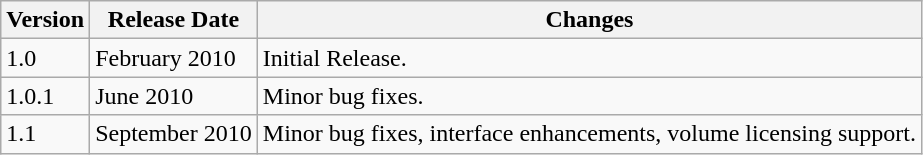<table class="wikitable">
<tr>
<th>Version</th>
<th>Release Date</th>
<th>Changes</th>
</tr>
<tr>
<td>1.0</td>
<td>February 2010</td>
<td>Initial Release.</td>
</tr>
<tr>
<td>1.0.1</td>
<td>June 2010</td>
<td>Minor bug fixes.</td>
</tr>
<tr>
<td>1.1</td>
<td>September 2010</td>
<td>Minor bug fixes, interface enhancements, volume licensing support.</td>
</tr>
</table>
